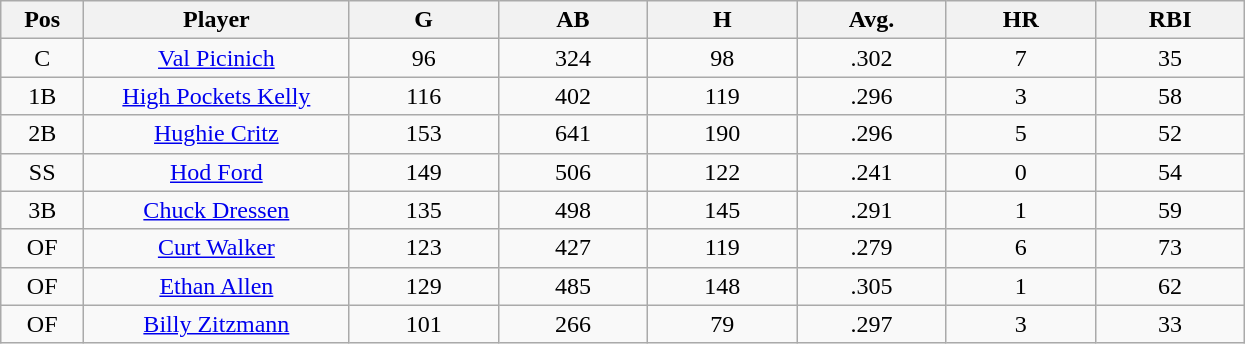<table class="wikitable sortable">
<tr>
<th bgcolor="#DDDDFF" width="5%">Pos</th>
<th bgcolor="#DDDDFF" width="16%">Player</th>
<th bgcolor="#DDDDFF" width="9%">G</th>
<th bgcolor="#DDDDFF" width="9%">AB</th>
<th bgcolor="#DDDDFF" width="9%">H</th>
<th bgcolor="#DDDDFF" width="9%">Avg.</th>
<th bgcolor="#DDDDFF" width="9%">HR</th>
<th bgcolor="#DDDDFF" width="9%">RBI</th>
</tr>
<tr align="center">
<td>C</td>
<td><a href='#'>Val Picinich</a></td>
<td>96</td>
<td>324</td>
<td>98</td>
<td>.302</td>
<td>7</td>
<td>35</td>
</tr>
<tr align=center>
<td>1B</td>
<td><a href='#'>High Pockets Kelly</a></td>
<td>116</td>
<td>402</td>
<td>119</td>
<td>.296</td>
<td>3</td>
<td>58</td>
</tr>
<tr align=center>
<td>2B</td>
<td><a href='#'>Hughie Critz</a></td>
<td>153</td>
<td>641</td>
<td>190</td>
<td>.296</td>
<td>5</td>
<td>52</td>
</tr>
<tr align=center>
<td>SS</td>
<td><a href='#'>Hod Ford</a></td>
<td>149</td>
<td>506</td>
<td>122</td>
<td>.241</td>
<td>0</td>
<td>54</td>
</tr>
<tr align=center>
<td>3B</td>
<td><a href='#'>Chuck Dressen</a></td>
<td>135</td>
<td>498</td>
<td>145</td>
<td>.291</td>
<td>1</td>
<td>59</td>
</tr>
<tr align=center>
<td>OF</td>
<td><a href='#'>Curt Walker</a></td>
<td>123</td>
<td>427</td>
<td>119</td>
<td>.279</td>
<td>6</td>
<td>73</td>
</tr>
<tr align=center>
<td>OF</td>
<td><a href='#'>Ethan Allen</a></td>
<td>129</td>
<td>485</td>
<td>148</td>
<td>.305</td>
<td>1</td>
<td>62</td>
</tr>
<tr align=center>
<td>OF</td>
<td><a href='#'>Billy Zitzmann</a></td>
<td>101</td>
<td>266</td>
<td>79</td>
<td>.297</td>
<td>3</td>
<td>33</td>
</tr>
</table>
